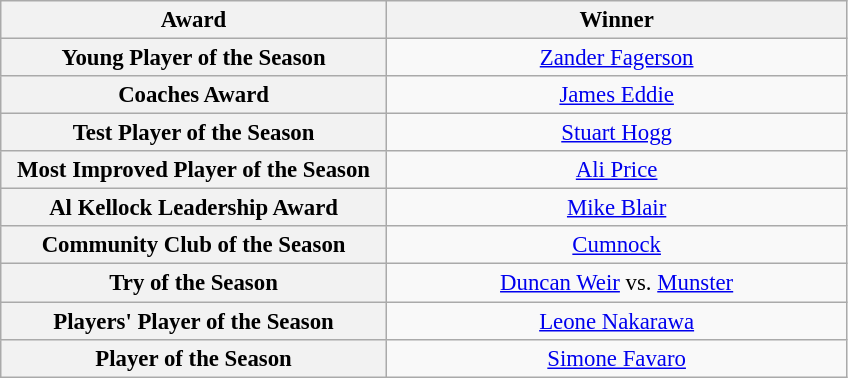<table class="wikitable" style="font-size:95%; text-align:center;">
<tr>
<th style="width:250px;">Award</th>
<th style="width:300px;">Winner</th>
</tr>
<tr>
<th>Young Player of the Season</th>
<td> <a href='#'>Zander Fagerson</a></td>
</tr>
<tr>
<th>Coaches Award</th>
<td> <a href='#'>James Eddie</a></td>
</tr>
<tr>
<th>Test Player of the Season</th>
<td> <a href='#'>Stuart Hogg</a></td>
</tr>
<tr>
<th>Most Improved Player of the Season</th>
<td> <a href='#'>Ali Price</a></td>
</tr>
<tr>
<th>Al Kellock Leadership Award</th>
<td> <a href='#'>Mike Blair</a></td>
</tr>
<tr>
<th>Community Club of the Season</th>
<td><a href='#'>Cumnock</a></td>
</tr>
<tr>
<th>Try of the Season</th>
<td> <a href='#'>Duncan Weir</a> vs.  <a href='#'>Munster</a></td>
</tr>
<tr>
<th>Players' Player of the Season</th>
<td> <a href='#'>Leone Nakarawa</a></td>
</tr>
<tr>
<th>Player of the Season</th>
<td> <a href='#'>Simone Favaro</a></td>
</tr>
</table>
